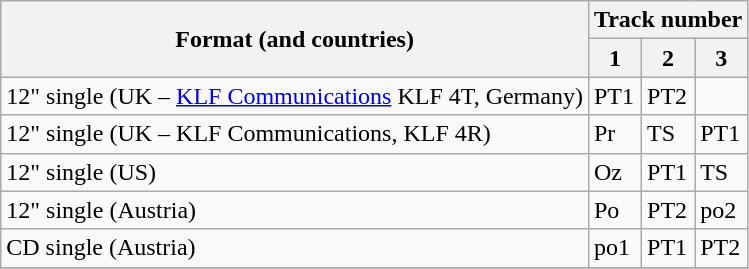<table class="wikitable">
<tr>
<th align="center" rowspan=2>Format (and countries)</th>
<th colspan=3>Track number</th>
</tr>
<tr>
<th>1</th>
<th>2</th>
<th>3</th>
</tr>
<tr>
<td align="left">12" single (UK – <a href='#'>KLF Communications</a> KLF 4T, Germany)</td>
<td>PT1</td>
<td>PT2</td>
<td></td>
</tr>
<tr>
<td align="left">12" single (UK – KLF Communications, KLF 4R)</td>
<td>Pr</td>
<td>TS</td>
<td>PT1</td>
</tr>
<tr>
<td align="left">12" single (US)</td>
<td>Oz</td>
<td>PT1</td>
<td>TS</td>
</tr>
<tr>
<td align="left">12" single (Austria)</td>
<td>Po</td>
<td>PT2</td>
<td>po2</td>
</tr>
<tr>
<td align="left">CD single (Austria)</td>
<td>po1</td>
<td>PT1</td>
<td>PT2</td>
</tr>
<tr>
</tr>
</table>
